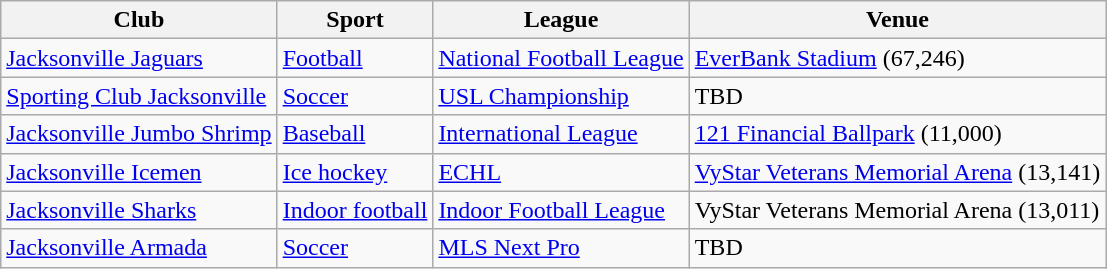<table class="wikitable">
<tr ">
<th>Club</th>
<th>Sport</th>
<th>League</th>
<th>Venue</th>
</tr>
<tr>
<td><a href='#'>Jacksonville Jaguars</a></td>
<td><a href='#'>Football</a></td>
<td><a href='#'>National Football League</a></td>
<td><a href='#'>EverBank Stadium</a> (67,246)</td>
</tr>
<tr>
<td><a href='#'>Sporting Club Jacksonville</a></td>
<td><a href='#'>Soccer</a></td>
<td><a href='#'>USL Championship</a></td>
<td>TBD</td>
</tr>
<tr>
<td><a href='#'>Jacksonville Jumbo Shrimp</a></td>
<td><a href='#'>Baseball</a></td>
<td><a href='#'>International League</a></td>
<td><a href='#'>121 Financial Ballpark</a> (11,000)</td>
</tr>
<tr>
<td><a href='#'>Jacksonville Icemen</a></td>
<td><a href='#'>Ice hockey</a></td>
<td><a href='#'>ECHL</a></td>
<td><a href='#'>VyStar Veterans Memorial Arena</a> (13,141)</td>
</tr>
<tr>
<td><a href='#'>Jacksonville Sharks</a></td>
<td><a href='#'>Indoor football</a></td>
<td><a href='#'>Indoor Football League </a></td>
<td>VyStar Veterans Memorial Arena (13,011)</td>
</tr>
<tr>
<td><a href='#'>Jacksonville Armada</a></td>
<td><a href='#'>Soccer</a></td>
<td><a href='#'>MLS Next Pro </a></td>
<td>TBD</td>
</tr>
</table>
